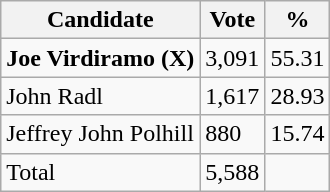<table class="wikitable">
<tr>
<th bgcolor="#DDDDFF">Candidate</th>
<th bgcolor="#DDDDFF">Vote</th>
<th bgcolor="#DDDDFF">%</th>
</tr>
<tr>
<td><strong>Joe Virdiramo (X)</strong></td>
<td>3,091</td>
<td>55.31</td>
</tr>
<tr>
<td>John Radl</td>
<td>1,617</td>
<td>28.93</td>
</tr>
<tr>
<td>Jeffrey John Polhill</td>
<td>880</td>
<td>15.74</td>
</tr>
<tr>
<td>Total</td>
<td>5,588</td>
<td></td>
</tr>
</table>
